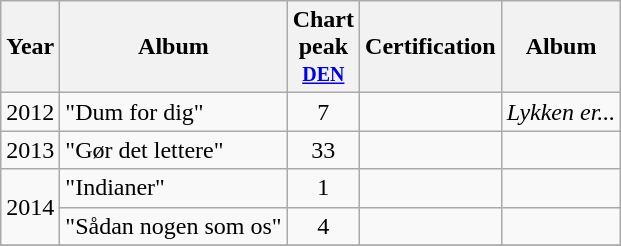<table class="wikitable">
<tr>
<th>Year</th>
<th>Album</th>
<th>Chart <br>peak<br><small><a href='#'>DEN</a></small><br></th>
<th>Certification</th>
<th>Album</th>
</tr>
<tr>
<td>2012</td>
<td>"Dum for dig"</td>
<td style="text-align:center;">7</td>
<td style="text-align:center;"></td>
<td style="text-align:center;"><em>Lykken er...</em></td>
</tr>
<tr>
<td>2013</td>
<td>"Gør det lettere"</td>
<td style="text-align:center;">33</td>
<td style="text-align:center;"></td>
<td style="text-align:center;"></td>
</tr>
<tr>
<td rowspan=2>2014</td>
<td>"Indianer"</td>
<td style="text-align:center;">1</td>
<td style="text-align:center;"></td>
<td style="text-align:center;"></td>
</tr>
<tr>
<td>"Sådan nogen som os"</td>
<td style="text-align:center;">4</td>
<td style="text-align:center;"></td>
<td style="text-align:center;"></td>
</tr>
<tr>
</tr>
</table>
